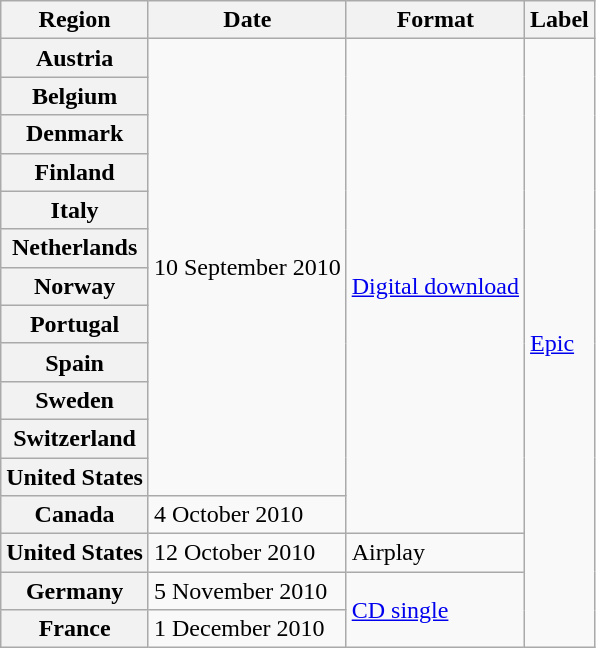<table class="wikitable plainrowheaders">
<tr>
<th>Region</th>
<th>Date</th>
<th>Format</th>
<th>Label</th>
</tr>
<tr>
<th scope="row">Austria</th>
<td rowspan="12">10 September 2010</td>
<td rowspan="13"><a href='#'>Digital download</a></td>
<td rowspan="16"><a href='#'>Epic</a></td>
</tr>
<tr>
<th scope="row">Belgium</th>
</tr>
<tr>
<th scope="row">Denmark</th>
</tr>
<tr>
<th scope="row">Finland</th>
</tr>
<tr>
<th scope="row">Italy</th>
</tr>
<tr>
<th scope="row">Netherlands</th>
</tr>
<tr>
<th scope="row">Norway</th>
</tr>
<tr>
<th scope="row">Portugal</th>
</tr>
<tr>
<th scope="row">Spain</th>
</tr>
<tr>
<th scope="row">Sweden</th>
</tr>
<tr>
<th scope="row">Switzerland</th>
</tr>
<tr>
<th scope="row">United States</th>
</tr>
<tr>
<th scope="row">Canada</th>
<td>4 October 2010</td>
</tr>
<tr>
<th scope="row">United States</th>
<td>12 October 2010</td>
<td>Airplay</td>
</tr>
<tr>
<th scope="row">Germany</th>
<td>5 November 2010</td>
<td rowspan="2"><a href='#'>CD single</a></td>
</tr>
<tr>
<th scope="row">France</th>
<td>1 December 2010</td>
</tr>
</table>
